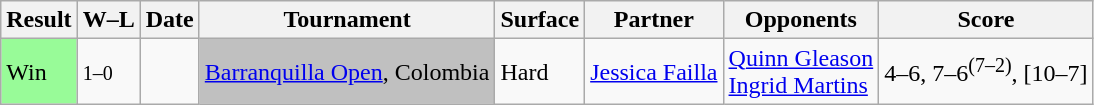<table class="sortable wikitable">
<tr>
<th>Result</th>
<th class="unsortable">W–L</th>
<th>Date</th>
<th>Tournament</th>
<th>Surface</th>
<th>Partner</th>
<th>Opponents</th>
<th class="unsortable">Score</th>
</tr>
<tr>
<td style=background:#98fb98>Win</td>
<td><small>1–0</small></td>
<td><a href='#'></a></td>
<td bgcolor=silver><a href='#'>Barranquilla Open</a>, Colombia</td>
<td>Hard</td>
<td> <a href='#'>Jessica Failla</a></td>
<td> <a href='#'>Quinn Gleason</a> <br>  <a href='#'>Ingrid Martins</a></td>
<td>4–6, 7–6<sup>(7–2)</sup>, [10–7]</td>
</tr>
</table>
